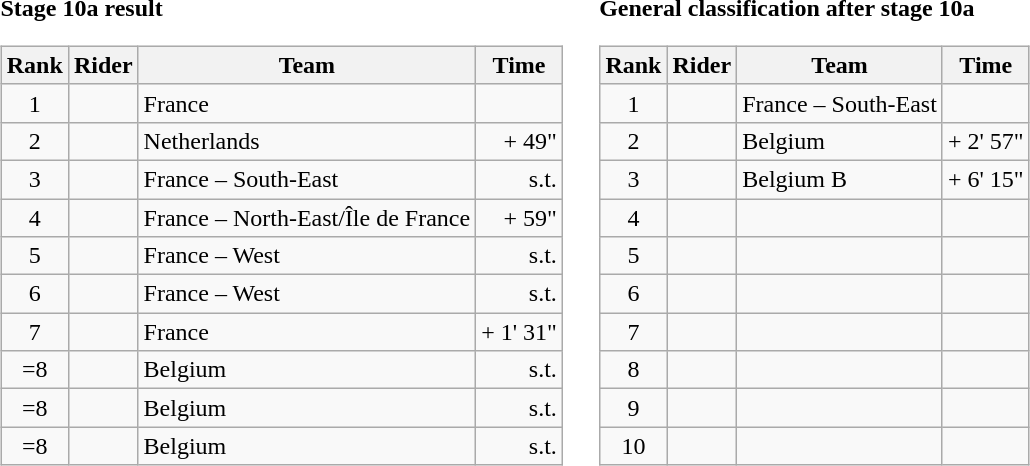<table>
<tr>
<td><strong>Stage 10a result</strong><br><table class="wikitable">
<tr>
<th scope="col">Rank</th>
<th scope="col">Rider</th>
<th scope="col">Team</th>
<th scope="col">Time</th>
</tr>
<tr>
<td style="text-align:center;">1</td>
<td></td>
<td>France</td>
<td style="text-align:right;"></td>
</tr>
<tr>
<td style="text-align:center;">2</td>
<td></td>
<td>Netherlands</td>
<td style="text-align:right;">+ 49"</td>
</tr>
<tr>
<td style="text-align:center;">3</td>
<td></td>
<td>France – South-East</td>
<td style="text-align:right;">s.t.</td>
</tr>
<tr>
<td style="text-align:center;">4</td>
<td></td>
<td>France – North-East/Île de France</td>
<td style="text-align:right;">+ 59"</td>
</tr>
<tr>
<td style="text-align:center;">5</td>
<td></td>
<td>France – West</td>
<td style="text-align:right;">s.t.</td>
</tr>
<tr>
<td style="text-align:center;">6</td>
<td></td>
<td>France – West</td>
<td style="text-align:right;">s.t.</td>
</tr>
<tr>
<td style="text-align:center;">7</td>
<td></td>
<td>France</td>
<td style="text-align:right;">+ 1' 31"</td>
</tr>
<tr>
<td style="text-align:center;">=8</td>
<td></td>
<td>Belgium</td>
<td style="text-align:right;">s.t.</td>
</tr>
<tr>
<td style="text-align:center;">=8</td>
<td></td>
<td>Belgium</td>
<td style="text-align:right;">s.t.</td>
</tr>
<tr>
<td style="text-align:center;">=8</td>
<td></td>
<td>Belgium</td>
<td style="text-align:right;">s.t.</td>
</tr>
</table>
</td>
<td></td>
<td><strong>General classification after stage 10a</strong><br><table class="wikitable">
<tr>
<th scope="col">Rank</th>
<th scope="col">Rider</th>
<th scope="col">Team</th>
<th scope="col">Time</th>
</tr>
<tr>
<td style="text-align:center;">1</td>
<td></td>
<td>France – South-East</td>
<td style="text-align:right;"></td>
</tr>
<tr>
<td style="text-align:center;">2</td>
<td></td>
<td>Belgium</td>
<td style="text-align:right;">+ 2' 57"</td>
</tr>
<tr>
<td style="text-align:center;">3</td>
<td></td>
<td>Belgium B</td>
<td style="text-align:right;">+ 6' 15"</td>
</tr>
<tr>
<td style="text-align:center;">4</td>
<td></td>
<td></td>
<td></td>
</tr>
<tr>
<td style="text-align:center;">5</td>
<td></td>
<td></td>
<td></td>
</tr>
<tr>
<td style="text-align:center;">6</td>
<td></td>
<td></td>
<td></td>
</tr>
<tr>
<td style="text-align:center;">7</td>
<td></td>
<td></td>
<td></td>
</tr>
<tr>
<td style="text-align:center;">8</td>
<td></td>
<td></td>
<td></td>
</tr>
<tr>
<td style="text-align:center;">9</td>
<td></td>
<td></td>
<td></td>
</tr>
<tr>
<td style="text-align:center;">10</td>
<td></td>
<td></td>
<td></td>
</tr>
</table>
</td>
</tr>
</table>
